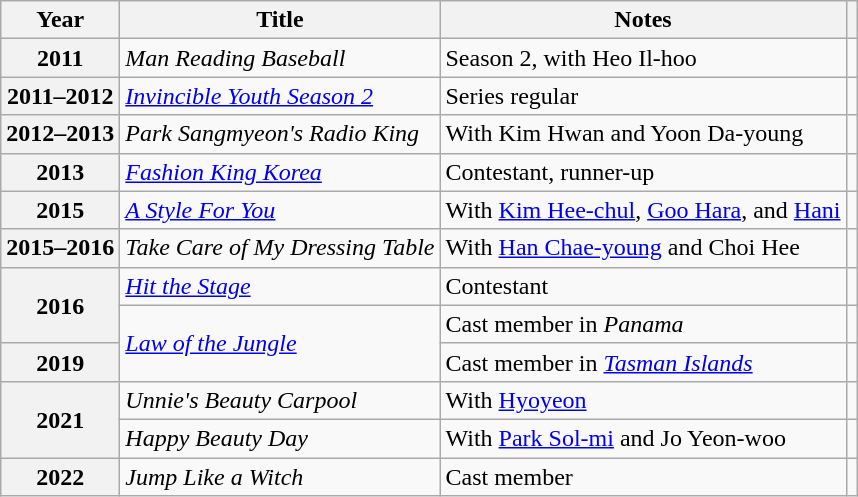<table class="wikitable plainrowheaders sortable">
<tr>
<th scope="col">Year</th>
<th scope="col">Title</th>
<th scope="col">Notes</th>
<th scope="col" class="unsortable"></th>
</tr>
<tr>
<th scope="row">2011</th>
<td><em>Man Reading Baseball</em></td>
<td>Season 2, with Heo Il-hoo</td>
<td style="text-align:center"></td>
</tr>
<tr>
<th scope="row">2011–2012</th>
<td><em><a href='#'>Invincible Youth Season 2</a></em></td>
<td>Series regular</td>
<td style="text-align:center"></td>
</tr>
<tr>
<th scope="row">2012–2013</th>
<td><em>Park Sangmyeon's Radio King</em></td>
<td>With Kim Hwan and Yoon Da-young</td>
<td style="text-align:center"></td>
</tr>
<tr>
<th scope="row">2013</th>
<td><em><a href='#'>Fashion King Korea</a></em></td>
<td>Contestant, runner-up</td>
<td style="text-align:center"></td>
</tr>
<tr>
<th scope="row">2015</th>
<td><em><a href='#'>A Style For You</a></em></td>
<td>With <a href='#'>Kim Hee-chul</a>, <a href='#'>Goo Hara</a>, and <a href='#'>Hani</a></td>
<td style="text-align:center"></td>
</tr>
<tr>
<th scope="row">2015–2016</th>
<td><em>Take Care of My Dressing Table</em></td>
<td>With <a href='#'>Han Chae-young</a> and Choi Hee</td>
<td style="text-align:center"></td>
</tr>
<tr>
<th scope="row" rowspan="2">2016</th>
<td><em><a href='#'>Hit the Stage</a></em></td>
<td>Contestant</td>
<td style="text-align:center"></td>
</tr>
<tr>
<td rowspan="2"><em><a href='#'>Law of the Jungle</a></em></td>
<td>Cast member in <em>Panama</em></td>
<td style="text-align:center"></td>
</tr>
<tr>
<th scope="row">2019</th>
<td>Cast member in <em><a href='#'>Tasman Islands</a></em></td>
<td style="text-align:center"></td>
</tr>
<tr>
<th scope="row" rowspan="2">2021</th>
<td><em>Unnie's Beauty Carpool</em></td>
<td>With <a href='#'>Hyoyeon</a></td>
<td style="text-align:center"></td>
</tr>
<tr>
<td><em>Happy Beauty Day</em></td>
<td>With <a href='#'>Park Sol-mi</a> and Jo Yeon-woo</td>
<td style="text-align:center"></td>
</tr>
<tr>
<th scope="row">2022</th>
<td><em>Jump Like a Witch</em></td>
<td>Cast member</td>
<td style="text-align:center"></td>
</tr>
</table>
